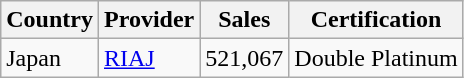<table class="wikitable" border="1">
<tr>
<th>Country</th>
<th>Provider</th>
<th>Sales</th>
<th>Certification</th>
</tr>
<tr>
<td>Japan</td>
<td><a href='#'>RIAJ</a></td>
<td>521,067</td>
<td>Double Platinum</td>
</tr>
</table>
